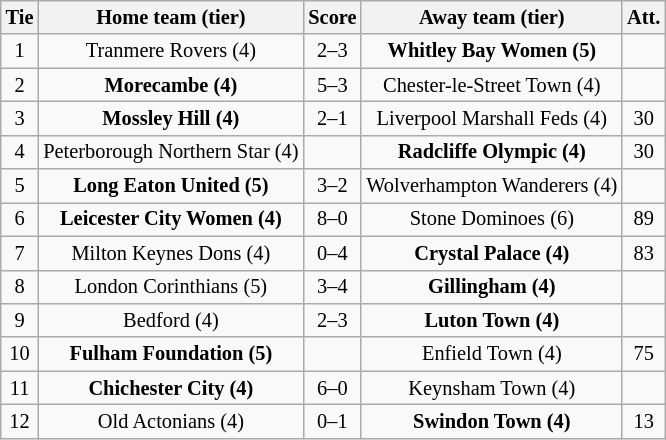<table class="wikitable" style="text-align:center; font-size:85%">
<tr>
<th>Tie</th>
<th>Home team (tier)</th>
<th>Score</th>
<th>Away team (tier)</th>
<th>Att.</th>
</tr>
<tr>
<td>1</td>
<td>Tranmere Rovers (4)</td>
<td>2–3</td>
<td><strong>Whitley Bay Women (5)</strong></td>
<td></td>
</tr>
<tr>
<td>2</td>
<td><strong>Morecambe (4)</strong></td>
<td>5–3 </td>
<td>Chester-le-Street Town (4)</td>
<td></td>
</tr>
<tr>
<td>3</td>
<td><strong>Mossley Hill (4)</strong></td>
<td>2–1</td>
<td>Liverpool Marshall Feds (4)</td>
<td>30</td>
</tr>
<tr>
<td>4</td>
<td>Peterborough Northern Star (4)</td>
<td></td>
<td><strong>Radcliffe Olympic (4)</strong></td>
<td>30</td>
</tr>
<tr>
<td>5</td>
<td><strong>Long Eaton United (5)</strong></td>
<td>3–2</td>
<td>Wolverhampton Wanderers (4)</td>
<td></td>
</tr>
<tr>
<td>6</td>
<td><strong>Leicester City Women (4)</strong></td>
<td>8–0</td>
<td>Stone Dominoes (6)</td>
<td>89</td>
</tr>
<tr>
<td>7</td>
<td>Milton Keynes Dons (4)</td>
<td>0–4</td>
<td><strong>Crystal Palace (4)</strong></td>
<td>83</td>
</tr>
<tr>
<td>8</td>
<td>London Corinthians (5)</td>
<td>3–4 </td>
<td><strong>Gillingham (4)</strong></td>
<td></td>
</tr>
<tr>
<td>9</td>
<td>Bedford (4)</td>
<td>2–3</td>
<td><strong>Luton Town (4)</strong></td>
<td></td>
</tr>
<tr>
<td>10</td>
<td><strong>Fulham Foundation (5)</strong></td>
<td></td>
<td>Enfield Town (4)</td>
<td>75</td>
</tr>
<tr>
<td>11</td>
<td><strong>Chichester City (4)</strong></td>
<td>6–0</td>
<td>Keynsham Town (4)</td>
<td></td>
</tr>
<tr>
<td>12</td>
<td>Old Actonians (4)</td>
<td>0–1</td>
<td><strong>Swindon Town (4)</strong></td>
<td>13</td>
</tr>
</table>
